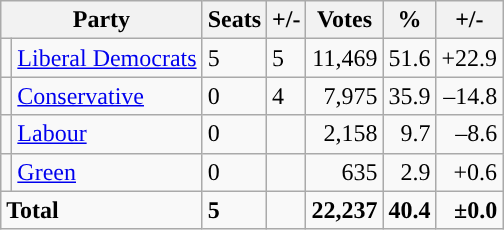<table class="wikitable sortable">
<tr>
<th colspan="2">Party</th>
<th>Seats</th>
<th>+/-</th>
<th>Votes</th>
<th>%</th>
<th>+/-</th>
</tr>
<tr>
<td style="background-color: "></td>
<td><a href='#'>Liberal Democrats</a></td>
<td>5</td>
<td> 5</td>
<td style="text-align:right;">11,469</td>
<td style="text-align:right;">51.6</td>
<td style="text-align:right;">+22.9</td>
</tr>
<tr>
<td style="background-color: "></td>
<td><a href='#'>Conservative</a></td>
<td>0</td>
<td> 4</td>
<td style="text-align:right;">7,975</td>
<td style="text-align:right;">35.9</td>
<td style="text-align:right;">–14.8</td>
</tr>
<tr>
<td style="background-color: "></td>
<td><a href='#'>Labour</a></td>
<td>0</td>
<td></td>
<td style="text-align:right;">2,158</td>
<td style="text-align:right;">9.7</td>
<td style="text-align:right;">–8.6</td>
</tr>
<tr>
<td style="background-color: "></td>
<td><a href='#'>Green</a></td>
<td>0</td>
<td></td>
<td style="text-align:right;">635</td>
<td style="text-align:right;">2.9</td>
<td style="text-align:right;">+0.6</td>
</tr>
<tr>
<td colspan="2"><strong>Total</strong></td>
<td><strong>5</strong></td>
<td></td>
<td style="text-align:right;"><strong>22,237</strong></td>
<td style="text-align:right;"><strong>40.4</strong></td>
<td style="text-align:right;"><strong>±0.0</strong></td>
</tr>
</table>
